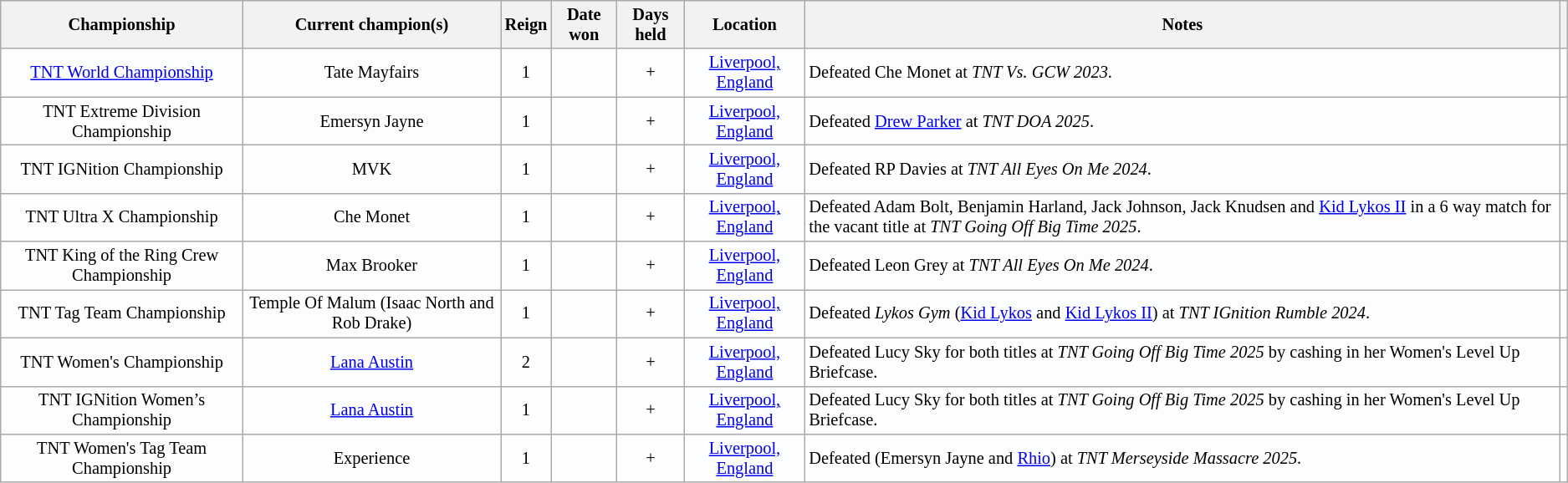<table class="wikitable" style="text-align:center; background:#fcfdff; font-size:85%;">
<tr>
<th>Championship</th>
<th>Current champion(s)</th>
<th>Reign</th>
<th>Date won</th>
<th>Days held</th>
<th>Location</th>
<th>Notes</th>
<th></th>
</tr>
<tr>
<td><a href='#'>TNT World Championship</a></td>
<td>Tate Mayfairs</td>
<td>1</td>
<td></td>
<td>+</td>
<td><a href='#'>Liverpool, England</a></td>
<td align=left>Defeated Che Monet at <em>TNT Vs. GCW 2023</em>.</td>
<td></td>
</tr>
<tr>
<td>TNT Extreme Division Championship</td>
<td>Emersyn Jayne</td>
<td>1</td>
<td></td>
<td>+</td>
<td><a href='#'>Liverpool, England</a></td>
<td align=left>Defeated <a href='#'>Drew Parker</a> at <em>TNT DOA 2025</em>.</td>
<td></td>
</tr>
<tr>
<td>TNT IGNition Championship</td>
<td>MVK</td>
<td>1</td>
<td></td>
<td>+</td>
<td><a href='#'>Liverpool, England</a></td>
<td align=left>Defeated RP Davies at <em>TNT All Eyes On Me 2024</em>.</td>
<td></td>
</tr>
<tr>
<td>TNT Ultra X Championship</td>
<td>Che Monet</td>
<td>1</td>
<td></td>
<td>+</td>
<td><a href='#'>Liverpool, England</a></td>
<td align=left>Defeated Adam Bolt, Benjamin Harland, Jack Johnson, Jack Knudsen and <a href='#'>Kid Lykos II</a> in a 6 way match for the vacant title at <em>TNT Going Off Big Time 2025</em>.</td>
<td></td>
</tr>
<tr>
<td>TNT King of the Ring Crew Championship</td>
<td>Max Brooker</td>
<td>1</td>
<td></td>
<td>+</td>
<td><a href='#'>Liverpool, England</a></td>
<td align=left>Defeated Leon Grey at <em>TNT All Eyes On Me 2024</em>.</td>
<td></td>
</tr>
<tr>
<td>TNT Tag Team Championship</td>
<td>Temple Of Malum (Isaac North and Rob Drake)</td>
<td>1<br></td>
<td></td>
<td>+</td>
<td><a href='#'>Liverpool, England</a></td>
<td align=left>Defeated <em>Lykos Gym</em> (<a href='#'>Kid Lykos</a> and <a href='#'>Kid Lykos II</a>) at <em>TNT IGnition Rumble 2024</em>.</td>
<td></td>
</tr>
<tr>
<td>TNT Women's Championship</td>
<td><a href='#'>Lana Austin</a></td>
<td>2</td>
<td></td>
<td>+</td>
<td><a href='#'>Liverpool, England</a></td>
<td align=left>Defeated Lucy Sky for both titles at <em>TNT Going Off Big Time 2025</em> by cashing in her Women's Level Up Briefcase.</td>
<td></td>
</tr>
<tr>
<td>TNT IGNition Women’s Championship</td>
<td><a href='#'>Lana Austin</a></td>
<td>1</td>
<td></td>
<td>+</td>
<td><a href='#'>Liverpool, England</a></td>
<td align=left>Defeated Lucy Sky for both titles at <em>TNT Going Off Big Time 2025</em> by cashing in her Women's Level Up Briefcase.</td>
</tr>
<tr>
<td>TNT Women's Tag Team Championship</td>
<td>Experience<br></td>
<td>1<br></td>
<td></td>
<td>+</td>
<td><a href='#'>Liverpool, England</a></td>
<td align=left>Defeated  (Emersyn Jayne and <a href='#'>Rhio</a>) at <em>TNT Merseyside Massacre 2025</em>.</td>
<td></td>
</tr>
</table>
